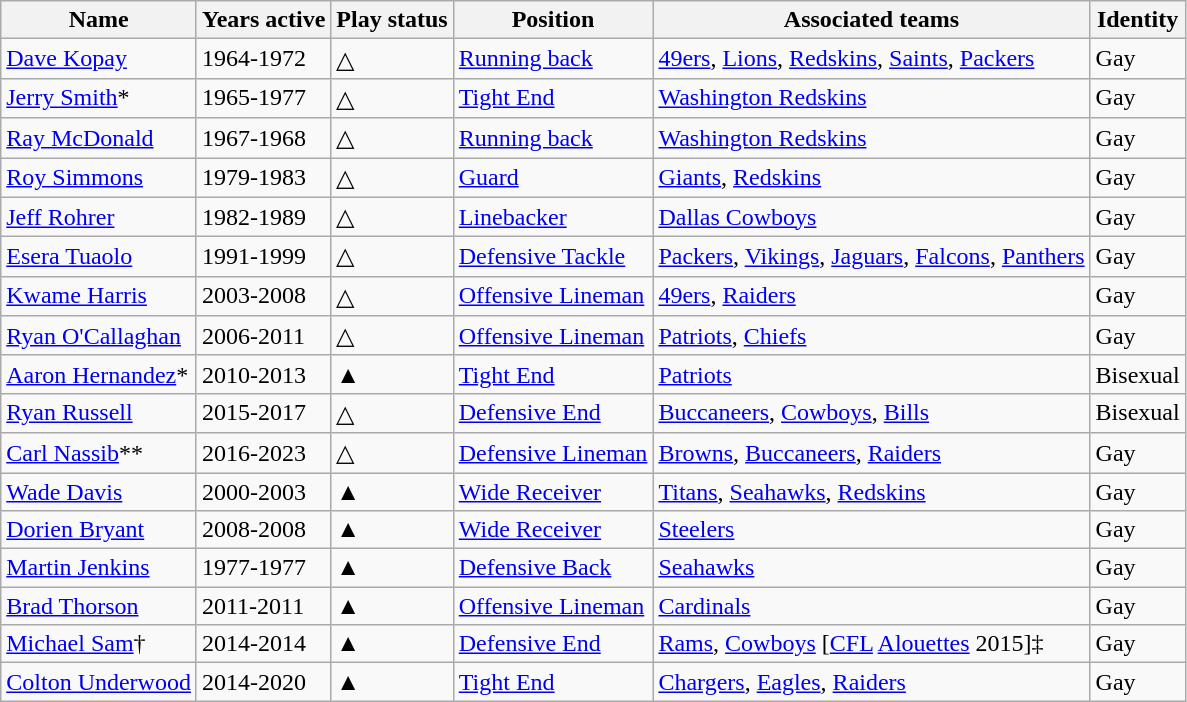<table class="wikitable sortable">
<tr>
<th>Name</th>
<th>Years active</th>
<th>Play status</th>
<th>Position</th>
<th>Associated teams</th>
<th>Identity</th>
</tr>
<tr>
<td><a href='#'>Dave Kopay</a></td>
<td>1964-1972</td>
<td>△</td>
<td><a href='#'>Running back</a></td>
<td><a href='#'>49ers</a>, <a href='#'>Lions</a>, <a href='#'>Redskins</a>, <a href='#'>Saints</a>, <a href='#'>Packers</a></td>
<td>Gay</td>
</tr>
<tr>
<td><a href='#'>Jerry Smith</a>*</td>
<td>1965-1977</td>
<td>△</td>
<td><a href='#'>Tight End</a></td>
<td><a href='#'>Washington Redskins</a></td>
<td>Gay</td>
</tr>
<tr>
<td><a href='#'>Ray McDonald</a></td>
<td>1967-1968</td>
<td>△</td>
<td><a href='#'>Running back</a></td>
<td><a href='#'>Washington Redskins</a></td>
<td>Gay</td>
</tr>
<tr>
<td><a href='#'>Roy Simmons</a></td>
<td>1979-1983</td>
<td>△</td>
<td><a href='#'>Guard</a></td>
<td><a href='#'>Giants</a>, <a href='#'>Redskins</a></td>
<td>Gay</td>
</tr>
<tr>
<td><a href='#'>Jeff Rohrer</a></td>
<td>1982-1989</td>
<td>△</td>
<td><a href='#'>Linebacker</a></td>
<td><a href='#'>Dallas Cowboys</a></td>
<td>Gay</td>
</tr>
<tr>
<td><a href='#'>Esera Tuaolo</a></td>
<td>1991-1999</td>
<td>△</td>
<td><a href='#'>Defensive Tackle</a></td>
<td><a href='#'>Packers</a>, <a href='#'>Vikings</a>, <a href='#'>Jaguars</a>, <a href='#'>Falcons</a>, <a href='#'>Panthers</a></td>
<td>Gay</td>
</tr>
<tr>
<td><a href='#'>Kwame Harris</a></td>
<td>2003-2008</td>
<td>△</td>
<td><a href='#'>Offensive Lineman</a></td>
<td><a href='#'>49ers</a>, <a href='#'>Raiders</a></td>
<td>Gay</td>
</tr>
<tr>
<td><a href='#'>Ryan O'Callaghan</a></td>
<td>2006-2011</td>
<td>△</td>
<td><a href='#'>Offensive Lineman</a></td>
<td><a href='#'>Patriots</a>, <a href='#'>Chiefs</a></td>
<td>Gay</td>
</tr>
<tr>
<td><a href='#'>Aaron Hernandez</a>*</td>
<td>2010-2013</td>
<td>▲</td>
<td><a href='#'>Tight End</a></td>
<td><a href='#'>Patriots</a></td>
<td>Bisexual</td>
</tr>
<tr>
<td><a href='#'>Ryan Russell</a></td>
<td>2015-2017</td>
<td>△</td>
<td><a href='#'>Defensive End</a></td>
<td><a href='#'>Buccaneers</a>, <a href='#'>Cowboys</a>, <a href='#'>Bills</a></td>
<td>Bisexual</td>
</tr>
<tr>
<td><a href='#'>Carl Nassib</a>**</td>
<td>2016-2023</td>
<td>△</td>
<td><a href='#'>Defensive Lineman</a></td>
<td><a href='#'>Browns</a>, <a href='#'>Buccaneers</a>, <a href='#'>Raiders</a></td>
<td>Gay</td>
</tr>
<tr>
<td><a href='#'>Wade Davis</a></td>
<td>2000-2003</td>
<td>▲</td>
<td><a href='#'>Wide Receiver</a></td>
<td><a href='#'>Titans</a>, <a href='#'>Seahawks</a>, <a href='#'>Redskins</a></td>
<td>Gay</td>
</tr>
<tr>
<td><a href='#'>Dorien Bryant</a></td>
<td>2008-2008</td>
<td>▲</td>
<td><a href='#'>Wide Receiver</a></td>
<td><a href='#'>Steelers</a></td>
<td>Gay</td>
</tr>
<tr>
<td><a href='#'>Martin Jenkins</a></td>
<td>1977-1977</td>
<td>▲</td>
<td><a href='#'>Defensive Back</a></td>
<td><a href='#'>Seahawks</a></td>
<td>Gay</td>
</tr>
<tr>
<td><a href='#'>Brad Thorson</a></td>
<td>2011-2011</td>
<td>▲</td>
<td><a href='#'>Offensive Lineman</a></td>
<td><a href='#'>Cardinals</a></td>
<td>Gay</td>
</tr>
<tr>
<td><a href='#'>Michael Sam</a>†</td>
<td>2014-2014</td>
<td>▲</td>
<td><a href='#'>Defensive End</a></td>
<td><a href='#'>Rams</a>, <a href='#'>Cowboys</a> [<a href='#'>CFL</a> <a href='#'>Alouettes</a> 2015]‡</td>
<td>Gay</td>
</tr>
<tr>
<td><a href='#'>Colton Underwood</a></td>
<td>2014-2020</td>
<td>▲</td>
<td><a href='#'>Tight End</a></td>
<td><a href='#'>Chargers</a>, <a href='#'>Eagles</a>, <a href='#'>Raiders</a></td>
<td>Gay</td>
</tr>
</table>
